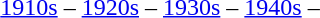<table class="toccolours" align="center">
<tr>
<td><br><a href='#'>1910s</a> – <a href='#'>1920s</a> – <a href='#'>1930s</a> – <a href='#'>1940s</a> –</td>
</tr>
</table>
